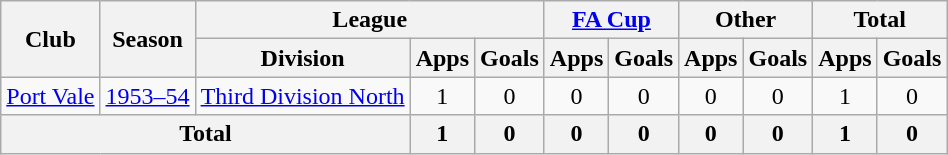<table class="wikitable" style="text-align:center">
<tr>
<th rowspan="2">Club</th>
<th rowspan="2">Season</th>
<th colspan="3">League</th>
<th colspan="2"><a href='#'>FA Cup</a></th>
<th colspan="2">Other</th>
<th colspan="2">Total</th>
</tr>
<tr>
<th>Division</th>
<th>Apps</th>
<th>Goals</th>
<th>Apps</th>
<th>Goals</th>
<th>Apps</th>
<th>Goals</th>
<th>Apps</th>
<th>Goals</th>
</tr>
<tr>
<td><a href='#'>Port Vale</a></td>
<td><a href='#'>1953–54</a></td>
<td><a href='#'>Third Division North</a></td>
<td>1</td>
<td>0</td>
<td>0</td>
<td>0</td>
<td>0</td>
<td>0</td>
<td>1</td>
<td>0</td>
</tr>
<tr>
<th colspan="3">Total</th>
<th>1</th>
<th>0</th>
<th>0</th>
<th>0</th>
<th>0</th>
<th>0</th>
<th>1</th>
<th>0</th>
</tr>
</table>
